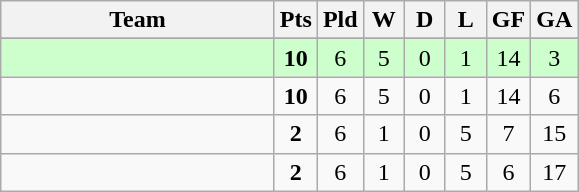<table class="wikitable" style="text-align: center;">
<tr>
<th width=175>Team</th>
<th width=20 abbr="Points">Pts</th>
<th width=20 abbr="Played">Pld</th>
<th width=20 abbr="Won">W</th>
<th width=20 abbr="Drawn">D</th>
<th width=20 abbr="Lost">L</th>
<th width=20 abbr="Goals for">GF</th>
<th width=20 abbr="Goals against">GA</th>
</tr>
<tr style="background:#ffffff;">
</tr>
<tr align=center bgcolor=ccffcc>
<td style="text-align:left;"></td>
<td><strong>10</strong></td>
<td>6</td>
<td>5</td>
<td>0</td>
<td>1</td>
<td>14</td>
<td>3</td>
</tr>
<tr align=center>
<td style="text-align:left;"></td>
<td><strong>10</strong></td>
<td>6</td>
<td>5</td>
<td>0</td>
<td>1</td>
<td>14</td>
<td>6</td>
</tr>
<tr align=center>
<td style="text-align:left;"></td>
<td><strong>2</strong></td>
<td>6</td>
<td>1</td>
<td>0</td>
<td>5</td>
<td>7</td>
<td>15</td>
</tr>
<tr align=center>
<td style="text-align:left;"></td>
<td><strong>2</strong></td>
<td>6</td>
<td>1</td>
<td>0</td>
<td>5</td>
<td>6</td>
<td>17</td>
</tr>
</table>
